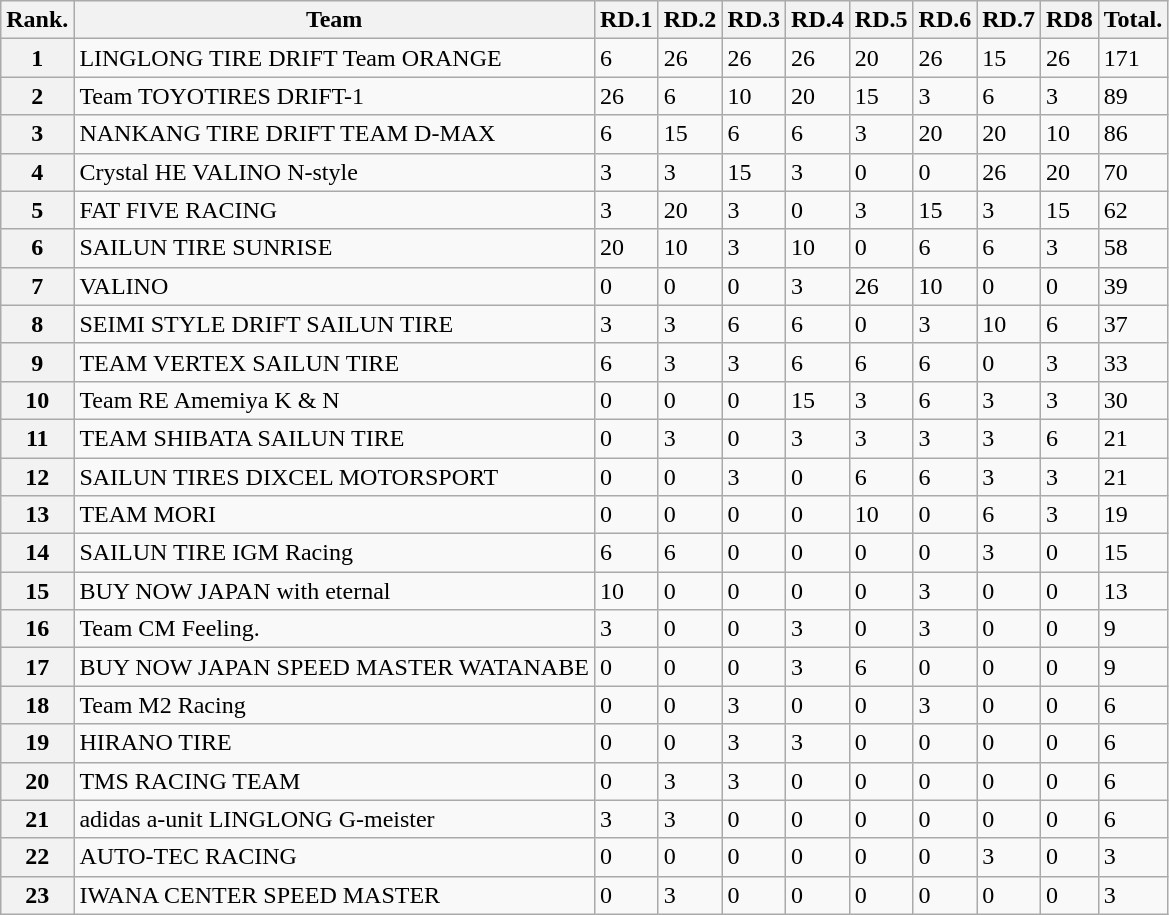<table class="wikitable">
<tr>
<th>Rank.</th>
<th>Team</th>
<th>RD.1</th>
<th>RD.2</th>
<th>RD.3</th>
<th>RD.4</th>
<th>RD.5</th>
<th>RD.6</th>
<th>RD.7</th>
<th>RD8</th>
<th>Total.</th>
</tr>
<tr>
<th>1</th>
<td>LINGLONG TIRE DRIFT Team ORANGE</td>
<td>6</td>
<td>26</td>
<td>26</td>
<td>26</td>
<td>20</td>
<td>26</td>
<td>15</td>
<td>26</td>
<td>171</td>
</tr>
<tr>
<th>2</th>
<td>Team TOYOTIRES DRIFT-1</td>
<td>26</td>
<td>6</td>
<td>10</td>
<td>20</td>
<td>15</td>
<td>3</td>
<td>6</td>
<td>3</td>
<td>89</td>
</tr>
<tr>
<th>3</th>
<td>NANKANG TIRE DRIFT TEAM D-MAX</td>
<td>6</td>
<td>15</td>
<td>6</td>
<td>6</td>
<td>3</td>
<td>20</td>
<td>20</td>
<td>10</td>
<td>86</td>
</tr>
<tr>
<th>4</th>
<td>Crystal HE VALINO N-style</td>
<td>3</td>
<td>3</td>
<td>15</td>
<td>3</td>
<td>0</td>
<td>0</td>
<td>26</td>
<td>20</td>
<td>70</td>
</tr>
<tr>
<th>5</th>
<td>FAT FIVE RACING</td>
<td>3</td>
<td>20</td>
<td>3</td>
<td>0</td>
<td>3</td>
<td>15</td>
<td>3</td>
<td>15</td>
<td>62</td>
</tr>
<tr>
<th>6</th>
<td>SAILUN TIRE SUNRISE</td>
<td>20</td>
<td>10</td>
<td>3</td>
<td>10</td>
<td>0</td>
<td>6</td>
<td>6</td>
<td>3</td>
<td>58</td>
</tr>
<tr>
<th>7</th>
<td>VALINO</td>
<td>0</td>
<td>0</td>
<td>0</td>
<td>3</td>
<td>26</td>
<td>10</td>
<td>0</td>
<td>0</td>
<td>39</td>
</tr>
<tr>
<th>8</th>
<td>SEIMI STYLE DRIFT SAILUN TIRE</td>
<td>3</td>
<td>3</td>
<td>6</td>
<td>6</td>
<td>0</td>
<td>3</td>
<td>10</td>
<td>6</td>
<td>37</td>
</tr>
<tr>
<th>9</th>
<td>TEAM VERTEX SAILUN TIRE</td>
<td>6</td>
<td>3</td>
<td>3</td>
<td>6</td>
<td>6</td>
<td>6</td>
<td>0</td>
<td>3</td>
<td>33</td>
</tr>
<tr>
<th>10</th>
<td>Team RE Amemiya K & N</td>
<td>0</td>
<td>0</td>
<td>0</td>
<td>15</td>
<td>3</td>
<td>6</td>
<td>3</td>
<td>3</td>
<td>30</td>
</tr>
<tr>
<th>11</th>
<td>TEAM SHIBATA SAILUN TIRE</td>
<td>0</td>
<td>3</td>
<td>0</td>
<td>3</td>
<td>3</td>
<td>3</td>
<td>3</td>
<td>6</td>
<td>21</td>
</tr>
<tr>
<th>12</th>
<td>SAILUN TIRES DIXCEL MOTORSPORT</td>
<td>0</td>
<td>0</td>
<td>3</td>
<td>0</td>
<td>6</td>
<td>6</td>
<td>3</td>
<td>3</td>
<td>21</td>
</tr>
<tr>
<th>13</th>
<td>TEAM MORI</td>
<td>0</td>
<td>0</td>
<td>0</td>
<td>0</td>
<td>10</td>
<td>0</td>
<td>6</td>
<td>3</td>
<td>19</td>
</tr>
<tr>
<th>14</th>
<td>SAILUN TIRE IGM Racing</td>
<td>6</td>
<td>6</td>
<td>0</td>
<td>0</td>
<td>0</td>
<td>0</td>
<td>3</td>
<td>0</td>
<td>15</td>
</tr>
<tr>
<th>15</th>
<td>BUY NOW JAPAN with eternal</td>
<td>10</td>
<td>0</td>
<td>0</td>
<td>0</td>
<td>0</td>
<td>3</td>
<td>0</td>
<td>0</td>
<td>13</td>
</tr>
<tr>
<th>16</th>
<td>Team CM Feeling.</td>
<td>3</td>
<td>0</td>
<td>0</td>
<td>3</td>
<td>0</td>
<td>3</td>
<td>0</td>
<td>0</td>
<td>9</td>
</tr>
<tr>
<th>17</th>
<td>BUY NOW JAPAN SPEED MASTER WATANABE</td>
<td>0</td>
<td>0</td>
<td>0</td>
<td>3</td>
<td>6</td>
<td>0</td>
<td>0</td>
<td>0</td>
<td>9</td>
</tr>
<tr>
<th>18</th>
<td>Team M2 Racing</td>
<td>0</td>
<td>0</td>
<td>3</td>
<td>0</td>
<td>0</td>
<td>3</td>
<td>0</td>
<td>0</td>
<td>6</td>
</tr>
<tr>
<th>19</th>
<td>HIRANO TIRE</td>
<td>0</td>
<td>0</td>
<td>3</td>
<td>3</td>
<td>0</td>
<td>0</td>
<td>0</td>
<td>0</td>
<td>6</td>
</tr>
<tr>
<th>20</th>
<td>TMS RACING TEAM</td>
<td>0</td>
<td>3</td>
<td>3</td>
<td>0</td>
<td>0</td>
<td>0</td>
<td>0</td>
<td>0</td>
<td>6</td>
</tr>
<tr>
<th>21</th>
<td>adidas a-unit LINGLONG G-meister</td>
<td>3</td>
<td>3</td>
<td>0</td>
<td>0</td>
<td>0</td>
<td>0</td>
<td>0</td>
<td>0</td>
<td>6</td>
</tr>
<tr>
<th>22</th>
<td>AUTO-TEC RACING</td>
<td>0</td>
<td>0</td>
<td>0</td>
<td>0</td>
<td>0</td>
<td>0</td>
<td>3</td>
<td>0</td>
<td>3</td>
</tr>
<tr>
<th>23</th>
<td>IWANA CENTER SPEED MASTER</td>
<td>0</td>
<td>3</td>
<td>0</td>
<td>0</td>
<td>0</td>
<td>0</td>
<td>0</td>
<td>0</td>
<td>3</td>
</tr>
</table>
